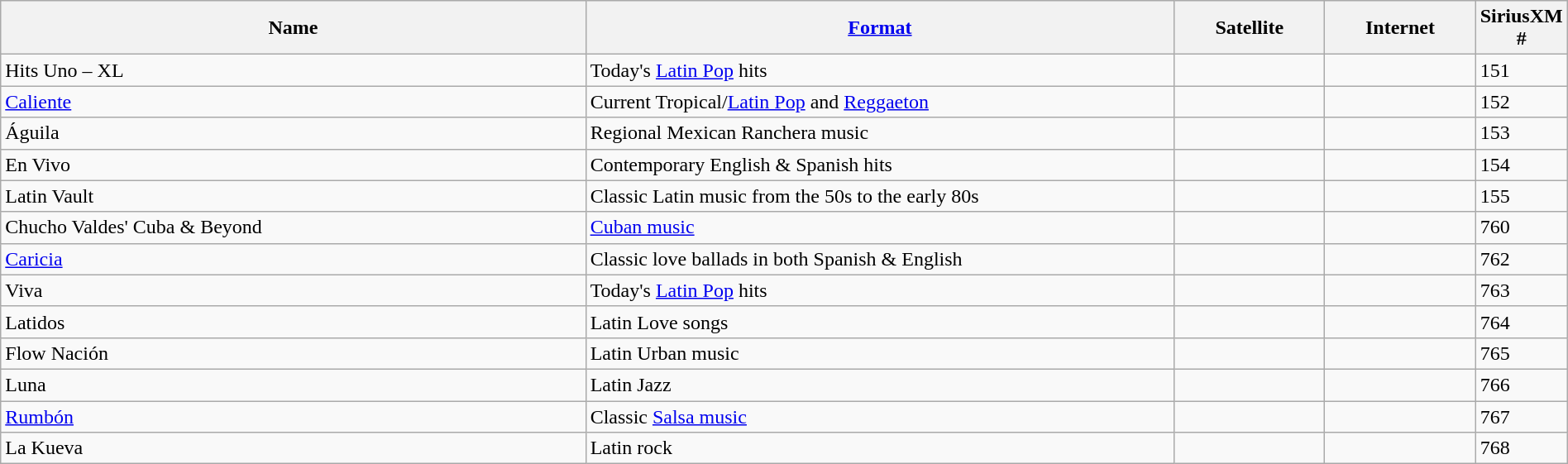<table class="wikitable sortable" style="width:100%;">
<tr>
<th width="40%">Name</th>
<th width="40%"><a href='#'>Format</a></th>
<th width="10%">Satellite</th>
<th width="10%">Internet</th>
<th width="10%">SiriusXM #</th>
</tr>
<tr>
<td>Hits Uno – XL</td>
<td>Today's <a href='#'>Latin Pop</a> hits</td>
<td></td>
<td></td>
<td>151</td>
</tr>
<tr>
<td><a href='#'>Caliente</a></td>
<td>Current Tropical/<a href='#'>Latin Pop</a> and <a href='#'>Reggaeton</a></td>
<td></td>
<td></td>
<td>152</td>
</tr>
<tr>
<td>Águila</td>
<td>Regional Mexican Ranchera music</td>
<td></td>
<td></td>
<td>153</td>
</tr>
<tr>
<td>En Vivo</td>
<td>Contemporary English & Spanish hits</td>
<td></td>
<td></td>
<td>154</td>
</tr>
<tr>
<td>Latin Vault</td>
<td>Classic Latin music from the 50s to the early 80s</td>
<td></td>
<td></td>
<td>155</td>
</tr>
<tr>
<td>Chucho Valdes' Cuba & Beyond</td>
<td><a href='#'>Cuban music</a></td>
<td></td>
<td></td>
<td>760</td>
</tr>
<tr>
<td><a href='#'>Caricia</a></td>
<td>Classic love ballads in both Spanish & English</td>
<td></td>
<td></td>
<td>762</td>
</tr>
<tr>
<td>Viva</td>
<td>Today's <a href='#'>Latin Pop</a> hits</td>
<td></td>
<td></td>
<td>763</td>
</tr>
<tr>
<td>Latidos</td>
<td>Latin Love songs</td>
<td></td>
<td></td>
<td>764</td>
</tr>
<tr>
<td>Flow Nación</td>
<td>Latin Urban music</td>
<td></td>
<td></td>
<td>765</td>
</tr>
<tr>
<td>Luna</td>
<td>Latin Jazz</td>
<td></td>
<td></td>
<td>766</td>
</tr>
<tr>
<td><a href='#'>Rumbón</a></td>
<td>Classic <a href='#'>Salsa music</a></td>
<td></td>
<td></td>
<td>767</td>
</tr>
<tr>
<td>La Kueva</td>
<td>Latin rock</td>
<td></td>
<td></td>
<td>768</td>
</tr>
</table>
